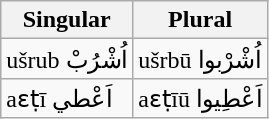<table class="wikitable">
<tr>
<th>Singular</th>
<th>Plural</th>
</tr>
<tr>
<td>ušrub اُشْرُبْ</td>
<td>ušrbū اُشْرْبوا</td>
</tr>
<tr>
<td>aɛṭī اَعْطي</td>
<td>aɛṭīū اَعْطِيوا</td>
</tr>
</table>
